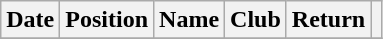<table class="wikitable" style="text-align:center;">
<tr>
<th>Date</th>
<th>Position</th>
<th>Name</th>
<th>Club</th>
<th>Return</th>
<th></th>
</tr>
<tr>
</tr>
</table>
